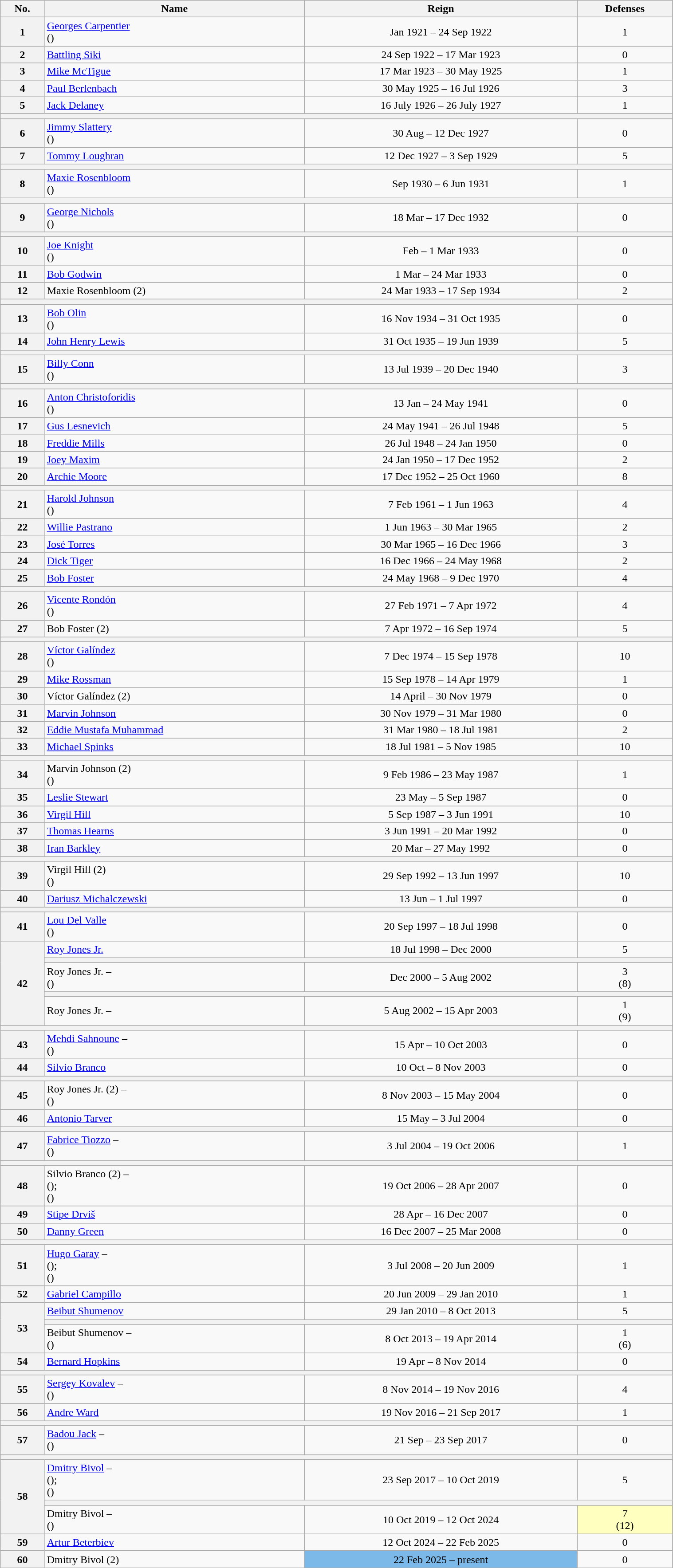<table class="wikitable sortable" style="width:80%">
<tr>
<th>No.</th>
<th>Name</th>
<th>Reign</th>
<th>Defenses</th>
</tr>
<tr align=center>
<th>1</th>
<td align=left><a href='#'>Georges Carpentier</a><br>()</td>
<td>Jan 1921 – 24 Sep 1922</td>
<td>1</td>
</tr>
<tr align=center>
<th>2</th>
<td align=left><a href='#'>Battling Siki</a></td>
<td>24 Sep 1922 – 17 Mar 1923</td>
<td>0</td>
</tr>
<tr align=center>
<th>3</th>
<td align=left><a href='#'>Mike McTigue</a></td>
<td>17 Mar 1923 – 30 May 1925</td>
<td>1</td>
</tr>
<tr align=center>
<th>4</th>
<td align=left><a href='#'>Paul Berlenbach</a></td>
<td>30 May 1925 – 16 Jul 1926</td>
<td>3</td>
</tr>
<tr align=center>
<th>5</th>
<td align=left><a href='#'>Jack Delaney</a></td>
<td>16 July 1926 – 26 July 1927</td>
<td>1</td>
</tr>
<tr align=center>
<th colspan="4"></th>
</tr>
<tr align=center>
<th>6</th>
<td align=left><a href='#'>Jimmy Slattery</a><br>()</td>
<td>30 Aug – 12 Dec 1927</td>
<td>0</td>
</tr>
<tr align=center>
<th>7</th>
<td align=left><a href='#'>Tommy Loughran</a></td>
<td>12 Dec 1927 – 3 Sep 1929</td>
<td>5</td>
</tr>
<tr align=center>
<th colspan="4"></th>
</tr>
<tr align=center>
<th>8</th>
<td align=left><a href='#'>Maxie Rosenbloom</a><br>()</td>
<td>Sep 1930 – 6 Jun 1931</td>
<td>1</td>
</tr>
<tr align=center>
<th colspan="4"></th>
</tr>
<tr align=center>
<th>9</th>
<td align=left><a href='#'>George Nichols</a><br>()</td>
<td>18 Mar – 17 Dec 1932</td>
<td>0</td>
</tr>
<tr align=center>
<th colspan="4"></th>
</tr>
<tr align=center>
<th>10</th>
<td align=left><a href='#'>Joe Knight</a><br>()</td>
<td>Feb – 1 Mar 1933</td>
<td>0</td>
</tr>
<tr align=center>
<th>11</th>
<td align=left><a href='#'>Bob Godwin</a></td>
<td>1 Mar – 24 Mar 1933</td>
<td>0</td>
</tr>
<tr align=center>
<th>12</th>
<td align=left>Maxie Rosenbloom (2)</td>
<td>24 Mar 1933 – 17 Sep 1934</td>
<td>2</td>
</tr>
<tr align=center>
<th colspan="4"></th>
</tr>
<tr align=center>
<th>13</th>
<td align=left><a href='#'>Bob Olin</a><br>()</td>
<td>16 Nov 1934 – 31 Oct 1935</td>
<td>0</td>
</tr>
<tr align=center>
<th>14</th>
<td align=left><a href='#'>John Henry Lewis</a></td>
<td>31 Oct 1935 – 19 Jun 1939</td>
<td>5</td>
</tr>
<tr align=center>
<th colspan="4"></th>
</tr>
<tr align=center>
<th>15</th>
<td align=left><a href='#'>Billy Conn</a><br>()</td>
<td>13 Jul 1939 – 20 Dec 1940</td>
<td>3</td>
</tr>
<tr align=center>
<th colspan="4"></th>
</tr>
<tr align=center>
<th>16</th>
<td align=left><a href='#'>Anton Christoforidis</a><br>()</td>
<td>13 Jan – 24 May 1941</td>
<td>0</td>
</tr>
<tr align=center>
<th>17</th>
<td align=left><a href='#'>Gus Lesnevich</a></td>
<td>24 May 1941 – 26 Jul 1948</td>
<td>5</td>
</tr>
<tr align=center>
<th>18</th>
<td align=left><a href='#'>Freddie Mills</a></td>
<td>26 Jul 1948 – 24 Jan 1950</td>
<td>0</td>
</tr>
<tr align=center>
<th>19</th>
<td align=left><a href='#'>Joey Maxim</a></td>
<td>24 Jan 1950 – 17 Dec 1952</td>
<td>2</td>
</tr>
<tr align=center>
<th>20</th>
<td align=left><a href='#'>Archie Moore</a></td>
<td>17 Dec 1952 – 25 Oct 1960</td>
<td>8</td>
</tr>
<tr align=center>
<th colspan="4"></th>
</tr>
<tr align=center>
<th>21</th>
<td align=left><a href='#'>Harold Johnson</a><br>()</td>
<td>7 Feb 1961 – 1 Jun 1963</td>
<td>4</td>
</tr>
<tr align=center>
<th>22</th>
<td align=left><a href='#'>Willie Pastrano</a></td>
<td>1 Jun 1963 – 30 Mar 1965</td>
<td>2</td>
</tr>
<tr align=center>
<th>23</th>
<td align=left><a href='#'>José Torres</a></td>
<td>30 Mar 1965 – 16 Dec 1966</td>
<td>3</td>
</tr>
<tr align=center>
<th>24</th>
<td align=left><a href='#'>Dick Tiger</a></td>
<td>16 Dec 1966 – 24 May 1968</td>
<td>2</td>
</tr>
<tr align=center>
<th>25</th>
<td align=left><a href='#'>Bob Foster</a></td>
<td>24 May 1968 – 9 Dec 1970</td>
<td>4</td>
</tr>
<tr align=center>
<th colspan="4"></th>
</tr>
<tr align=center>
<th>26</th>
<td align=left><a href='#'>Vicente Rondón</a><br>()</td>
<td>27 Feb 1971 – 7 Apr 1972</td>
<td>4</td>
</tr>
<tr align=center>
<th>27</th>
<td align=left>Bob Foster (2)</td>
<td>7 Apr 1972 – 16 Sep 1974</td>
<td>5</td>
</tr>
<tr align=center>
<th colspan="4"></th>
</tr>
<tr align=center>
<th>28</th>
<td align=left><a href='#'>Víctor Galíndez</a><br>()</td>
<td>7 Dec 1974 – 15 Sep 1978</td>
<td>10</td>
</tr>
<tr align=center>
<th>29</th>
<td align=left><a href='#'>Mike Rossman</a></td>
<td>15 Sep 1978 – 14 Apr 1979</td>
<td>1</td>
</tr>
<tr align=center>
<th>30</th>
<td align=left>Víctor Galíndez (2)</td>
<td>14 April – 30 Nov 1979</td>
<td>0</td>
</tr>
<tr align=center>
<th>31</th>
<td align=left><a href='#'>Marvin Johnson</a></td>
<td>30 Nov 1979 – 31 Mar 1980</td>
<td>0</td>
</tr>
<tr align=center>
<th>32</th>
<td align=left><a href='#'>Eddie Mustafa Muhammad</a></td>
<td>31 Mar 1980 – 18 Jul 1981</td>
<td>2</td>
</tr>
<tr align=center>
<th>33</th>
<td align=left><a href='#'>Michael Spinks</a></td>
<td>18 Jul 1981 – 5 Nov 1985</td>
<td>10</td>
</tr>
<tr align=center>
<th colspan="4"></th>
</tr>
<tr align=center>
<th>34</th>
<td align=left>Marvin Johnson (2)<br>()</td>
<td>9 Feb 1986 – 23 May 1987</td>
<td>1</td>
</tr>
<tr align=center>
<th>35</th>
<td align=left><a href='#'>Leslie Stewart</a></td>
<td>23 May – 5 Sep 1987</td>
<td>0</td>
</tr>
<tr align=center>
<th>36</th>
<td align=left><a href='#'>Virgil Hill</a></td>
<td>5 Sep 1987 – 3 Jun 1991</td>
<td>10</td>
</tr>
<tr align=center>
<th>37</th>
<td align=left><a href='#'>Thomas Hearns</a></td>
<td>3 Jun 1991 – 20 Mar 1992</td>
<td>0</td>
</tr>
<tr align=center>
<th>38</th>
<td align=left><a href='#'>Iran Barkley</a></td>
<td>20 Mar – 27 May 1992</td>
<td>0</td>
</tr>
<tr align=center>
<th colspan="4"></th>
</tr>
<tr align=center>
<th>39</th>
<td align=left>Virgil Hill (2)<br>()</td>
<td>29 Sep 1992 – 13 Jun 1997</td>
<td>10</td>
</tr>
<tr align=center>
<th>40</th>
<td align=left><a href='#'>Dariusz Michalczewski</a></td>
<td>13 Jun – 1 Jul 1997</td>
<td>0</td>
</tr>
<tr align=center>
<th colspan="4"></th>
</tr>
<tr align=center>
<th>41</th>
<td align=left><a href='#'>Lou Del Valle</a><br>()</td>
<td>20 Sep 1997 – 18 Jul 1998</td>
<td>0</td>
</tr>
<tr align=center>
<th rowspan=5>42</th>
<td align=left><a href='#'>Roy Jones Jr.</a></td>
<td>18 Jul 1998 – Dec 2000</td>
<td>5</td>
</tr>
<tr align=center>
<th colspan=3></th>
</tr>
<tr align=center>
<td align=left>Roy Jones Jr. – <br>()</td>
<td>Dec 2000 – 5 Aug 2002</td>
<td>3<br>(8)</td>
</tr>
<tr align=center>
<th colspan=3></th>
</tr>
<tr align=center>
<td align=left>Roy Jones Jr. – </td>
<td>5 Aug 2002 – 15 Apr 2003</td>
<td>1<br>(9)</td>
</tr>
<tr align=center>
<th colspan=4></th>
</tr>
<tr align=center>
<th>43</th>
<td align=left><a href='#'>Mehdi Sahnoune</a> – <br>()</td>
<td>15 Apr – 10 Oct 2003</td>
<td>0</td>
</tr>
<tr align=center>
<th>44</th>
<td align=left><a href='#'>Silvio Branco</a></td>
<td>10 Oct – 8 Nov 2003</td>
<td>0</td>
</tr>
<tr align=center>
<th colspan=4></th>
</tr>
<tr align=center>
<th>45</th>
<td align=left>Roy Jones Jr. (2) – <br>()</td>
<td>8 Nov 2003 – 15 May 2004</td>
<td>0</td>
</tr>
<tr align=center>
<th>46</th>
<td align=left><a href='#'>Antonio Tarver</a></td>
<td>15 May – 3 Jul 2004</td>
<td>0</td>
</tr>
<tr align=center>
<th colspan="4"></th>
</tr>
<tr align=center>
<th>47</th>
<td align=left><a href='#'>Fabrice Tiozzo</a> – <br>()</td>
<td>3 Jul 2004 – 19 Oct 2006</td>
<td>1</td>
</tr>
<tr align=center>
<th colspan="4"></th>
</tr>
<tr align=center>
<th>48</th>
<td align=left>Silvio Branco (2) – <br>();<br>()</td>
<td>19 Oct 2006 – 28 Apr 2007</td>
<td>0</td>
</tr>
<tr align=center>
<th>49</th>
<td align=left><a href='#'>Stipe Drviš</a></td>
<td>28 Apr – 16 Dec 2007</td>
<td>0</td>
</tr>
<tr align=center>
<th>50</th>
<td align=left><a href='#'>Danny Green</a></td>
<td>16 Dec 2007 – 25 Mar 2008</td>
<td>0</td>
</tr>
<tr align=center>
<th colspan="4"></th>
</tr>
<tr align=center>
<th>51</th>
<td align=left><a href='#'>Hugo Garay</a> – <br>();<br>()</td>
<td>3 Jul 2008 – 20 Jun 2009</td>
<td>1</td>
</tr>
<tr align=center>
<th>52</th>
<td align=left><a href='#'>Gabriel Campillo</a></td>
<td>20 Jun 2009 – 29 Jan 2010</td>
<td>1</td>
</tr>
<tr align=center>
<th rowspan=3>53</th>
<td align=left><a href='#'>Beibut Shumenov</a></td>
<td>29 Jan 2010 – 8 Oct 2013</td>
<td>5</td>
</tr>
<tr align=center>
<th colspan=3></th>
</tr>
<tr align=center>
<td align=left>Beibut Shumenov – <br>()</td>
<td>8 Oct 2013 – 19 Apr 2014</td>
<td>1<br>(6)</td>
</tr>
<tr align=center>
<th>54</th>
<td align=left><a href='#'>Bernard Hopkins</a></td>
<td>19 Apr – 8 Nov 2014</td>
<td>0</td>
</tr>
<tr align=center>
<th colspan=4></th>
</tr>
<tr align=center>
<th>55</th>
<td align=left><a href='#'>Sergey Kovalev</a> – <br>()</td>
<td>8 Nov 2014 – 19 Nov 2016</td>
<td>4</td>
</tr>
<tr align=center>
<th>56</th>
<td align=left><a href='#'>Andre Ward</a></td>
<td>19 Nov 2016 – 21 Sep 2017</td>
<td>1</td>
</tr>
<tr align=center>
<th colspan="4"></th>
</tr>
<tr align=center>
<th>57</th>
<td align=left><a href='#'>Badou Jack</a> – <br>()</td>
<td>21 Sep – 23 Sep 2017</td>
<td>0</td>
</tr>
<tr align=center>
<th colspan="4"></th>
</tr>
<tr align=center>
<th rowspan=3>58</th>
<td align=left><a href='#'>Dmitry Bivol</a> – <br>();<br>()</td>
<td>23 Sep 2017 – 10 Oct 2019</td>
<td>5</td>
</tr>
<tr align=center>
<th colspan=3></th>
</tr>
<tr align=center>
<td align=left>Dmitry Bivol – <br>()</td>
<td>10 Oct 2019 – 12 Oct 2024</td>
<td style="background:#ffffbf;">7<br>(12)</td>
</tr>
<tr align=center>
<th>59</th>
<td align=left><a href='#'>Artur Beterbiev</a></td>
<td>12 Oct 2024 – 22 Feb 2025</td>
<td>0</td>
</tr>
<tr align=center>
<th>60</th>
<td align=left>Dmitry Bivol (2)</td>
<td style="background:#7CB9E8;">22 Feb 2025 – present</td>
<td>0</td>
</tr>
</table>
